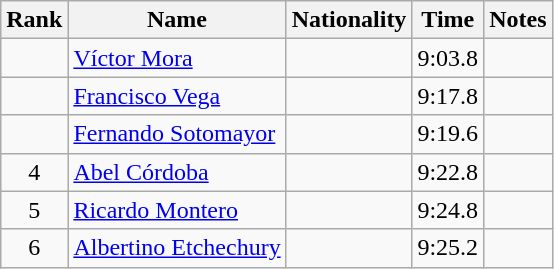<table class="wikitable sortable" style="text-align:center">
<tr>
<th>Rank</th>
<th>Name</th>
<th>Nationality</th>
<th>Time</th>
<th>Notes</th>
</tr>
<tr>
<td></td>
<td align=left><a href='#'>Víctor Mora</a></td>
<td align=left></td>
<td>9:03.8</td>
<td></td>
</tr>
<tr>
<td></td>
<td align=left><a href='#'>Francisco Vega</a></td>
<td align=left></td>
<td>9:17.8</td>
<td></td>
</tr>
<tr>
<td></td>
<td align=left><a href='#'>Fernando Sotomayor</a></td>
<td align=left></td>
<td>9:19.6</td>
<td></td>
</tr>
<tr>
<td>4</td>
<td align=left><a href='#'>Abel Córdoba</a></td>
<td align=left></td>
<td>9:22.8</td>
<td></td>
</tr>
<tr>
<td>5</td>
<td align=left><a href='#'>Ricardo Montero</a></td>
<td align=left></td>
<td>9:24.8</td>
<td></td>
</tr>
<tr>
<td>6</td>
<td align=left><a href='#'>Albertino Etchechury</a></td>
<td align=left></td>
<td>9:25.2</td>
<td></td>
</tr>
</table>
